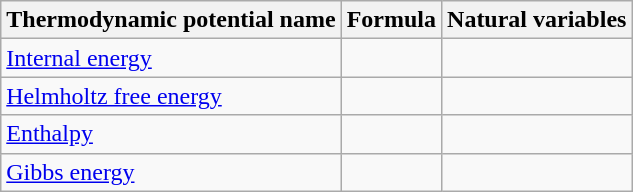<table class="wikitable">
<tr>
<th>Thermodynamic potential name</th>
<th>Formula</th>
<th>Natural variables</th>
</tr>
<tr>
<td><a href='#'>Internal energy</a></td>
<td></td>
<td align="center"></td>
</tr>
<tr>
<td><a href='#'>Helmholtz free energy</a></td>
<td></td>
<td align="center"></td>
</tr>
<tr>
<td><a href='#'>Enthalpy</a></td>
<td></td>
<td align="center"></td>
</tr>
<tr>
<td><a href='#'>Gibbs energy</a></td>
<td></td>
<td align="center"></td>
</tr>
</table>
